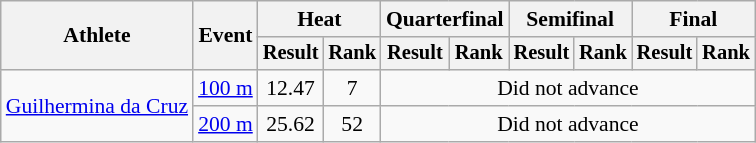<table class="wikitable" style="font-size:90%">
<tr>
<th rowspan="2">Athlete</th>
<th rowspan="2">Event</th>
<th colspan="2">Heat</th>
<th colspan="2">Quarterfinal</th>
<th colspan="2">Semifinal</th>
<th colspan="2">Final</th>
</tr>
<tr style="font-size:95%">
<th>Result</th>
<th>Rank</th>
<th>Result</th>
<th>Rank</th>
<th>Result</th>
<th>Rank</th>
<th>Result</th>
<th>Rank</th>
</tr>
<tr align=center>
<td align=left rowspan=2><a href='#'>Guilhermina da Cruz</a></td>
<td align=left><a href='#'>100 m</a></td>
<td>12.47</td>
<td>7</td>
<td colspan=6>Did not advance</td>
</tr>
<tr align=center>
<td align=left><a href='#'>200 m</a></td>
<td>25.62</td>
<td>52</td>
<td colspan=6>Did not advance</td>
</tr>
</table>
